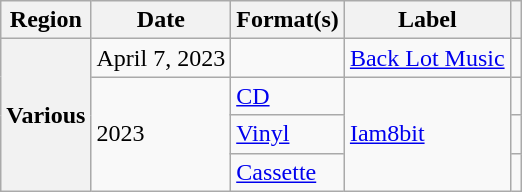<table class="wikitable plainrowheaders">
<tr>
<th scope="col">Region</th>
<th scope="col">Date</th>
<th scope="col">Format(s)</th>
<th scope="col">Label</th>
<th scope="col"></th>
</tr>
<tr>
<th rowspan="4" scope="row">Various</th>
<td>April 7, 2023</td>
<td></td>
<td><a href='#'>Back Lot Music</a></td>
<td align="center"></td>
</tr>
<tr>
<td rowspan="3">2023</td>
<td><a href='#'>CD</a></td>
<td rowspan="3"><a href='#'>Iam8bit</a></td>
<td align="center"></td>
</tr>
<tr>
<td><a href='#'>Vinyl</a></td>
<td align="center"></td>
</tr>
<tr>
<td><a href='#'>Cassette</a></td>
<td align="center"></td>
</tr>
</table>
